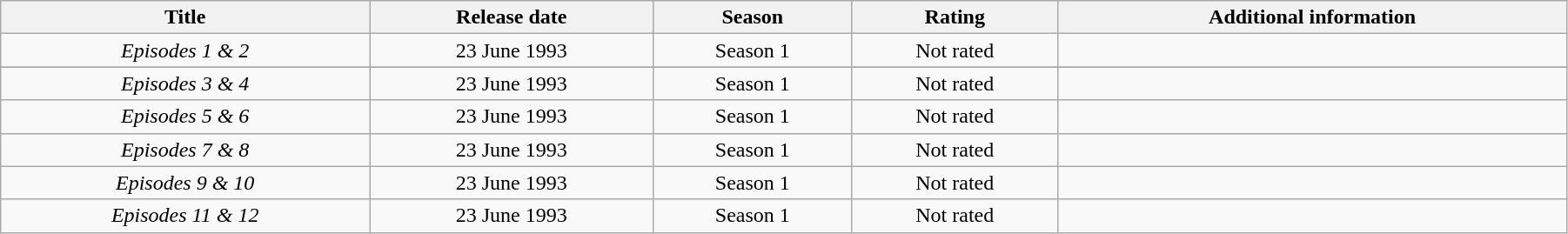<table class="wikitable" style="width:95%; text-align:center;">
<tr>
<th>Title</th>
<th>Release date</th>
<th>Season</th>
<th>Rating</th>
<th>Additional information</th>
</tr>
<tr>
<td><em>Episodes 1 & 2</em></td>
<td>23 June 1993</td>
<td>Season 1</td>
<td>Not rated</td>
<td></td>
</tr>
<tr>
</tr>
<tr>
<td><em>Episodes 3 & 4</em></td>
<td>23 June 1993</td>
<td>Season 1</td>
<td>Not rated</td>
<td></td>
</tr>
<tr>
<td><em>Episodes 5 & 6</em></td>
<td>23 June 1993</td>
<td>Season 1</td>
<td>Not rated</td>
<td></td>
</tr>
<tr>
<td><em>Episodes 7 & 8</em></td>
<td>23 June 1993</td>
<td>Season 1</td>
<td>Not rated</td>
<td></td>
</tr>
<tr>
<td><em>Episodes 9 & 10</em></td>
<td>23 June 1993</td>
<td>Season 1</td>
<td>Not rated</td>
<td></td>
</tr>
<tr>
<td><em>Episodes 11 & 12</em></td>
<td>23 June 1993</td>
<td>Season 1</td>
<td>Not rated</td>
<td></td>
</tr>
</table>
